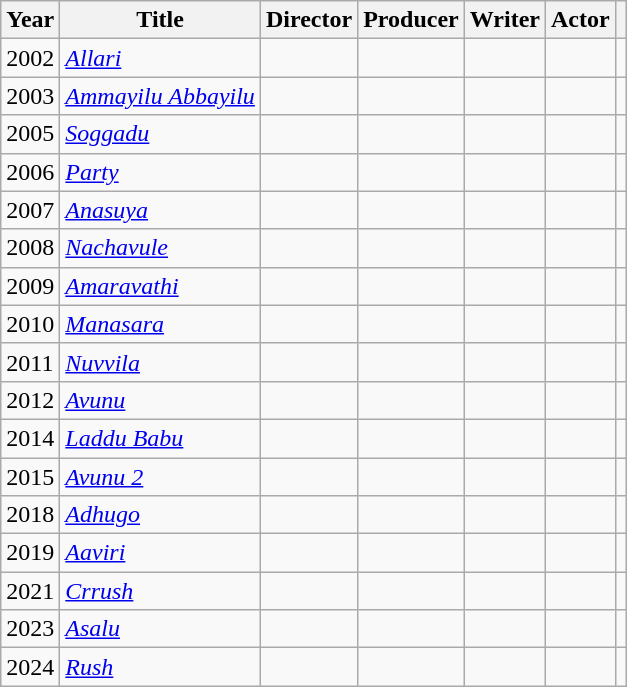<table class="wikitable sortable">
<tr>
<th scope="col">Year</th>
<th scope="col">Title</th>
<th>Director</th>
<th>Producer</th>
<th>Writer</th>
<th>Actor</th>
<th scope="col" class="unsortable"></th>
</tr>
<tr>
<td>2002</td>
<td><em><a href='#'>Allari</a></em></td>
<td></td>
<td></td>
<td></td>
<td></td>
<td></td>
</tr>
<tr>
<td>2003</td>
<td><em><a href='#'>Ammayilu Abbayilu</a></em></td>
<td></td>
<td></td>
<td></td>
<td></td>
<td></td>
</tr>
<tr>
<td>2005</td>
<td><em><a href='#'>Soggadu</a></em></td>
<td></td>
<td></td>
<td></td>
<td></td>
<td></td>
</tr>
<tr>
<td>2006</td>
<td><em><a href='#'>Party</a></em></td>
<td></td>
<td></td>
<td></td>
<td></td>
<td></td>
</tr>
<tr>
<td>2007</td>
<td><em><a href='#'>Anasuya</a></em></td>
<td></td>
<td></td>
<td></td>
<td></td>
<td></td>
</tr>
<tr>
<td>2008</td>
<td><em><a href='#'>Nachavule</a></em></td>
<td></td>
<td></td>
<td></td>
<td></td>
<td></td>
</tr>
<tr>
<td>2009</td>
<td><em><a href='#'>Amaravathi</a></em></td>
<td></td>
<td></td>
<td></td>
<td></td>
<td></td>
</tr>
<tr>
<td>2010</td>
<td><em><a href='#'>Manasara</a></em></td>
<td></td>
<td></td>
<td></td>
<td></td>
<td></td>
</tr>
<tr>
<td>2011</td>
<td><em><a href='#'>Nuvvila</a></em></td>
<td></td>
<td></td>
<td></td>
<td></td>
<td></td>
</tr>
<tr>
<td>2012</td>
<td><em><a href='#'>Avunu</a></em></td>
<td></td>
<td></td>
<td></td>
<td></td>
<td></td>
</tr>
<tr>
<td>2014</td>
<td><em><a href='#'>Laddu Babu</a></em></td>
<td></td>
<td></td>
<td></td>
<td></td>
<td></td>
</tr>
<tr>
<td>2015</td>
<td><em><a href='#'>Avunu 2</a></em></td>
<td></td>
<td></td>
<td></td>
<td></td>
<td></td>
</tr>
<tr>
<td>2018</td>
<td><em><a href='#'>Adhugo</a></em></td>
<td></td>
<td></td>
<td></td>
<td></td>
<td></td>
</tr>
<tr>
<td>2019</td>
<td><em><a href='#'>Aaviri</a></em></td>
<td></td>
<td></td>
<td></td>
<td></td>
<td></td>
</tr>
<tr>
<td>2021</td>
<td><em><a href='#'>Crrush</a></em></td>
<td></td>
<td></td>
<td></td>
<td></td>
<td></td>
</tr>
<tr>
<td>2023</td>
<td><em><a href='#'>Asalu</a></em></td>
<td></td>
<td></td>
<td></td>
<td></td>
<td></td>
</tr>
<tr>
<td>2024</td>
<td><em><a href='#'>Rush</a></em></td>
<td></td>
<td></td>
<td></td>
<td></td>
<td></td>
</tr>
</table>
